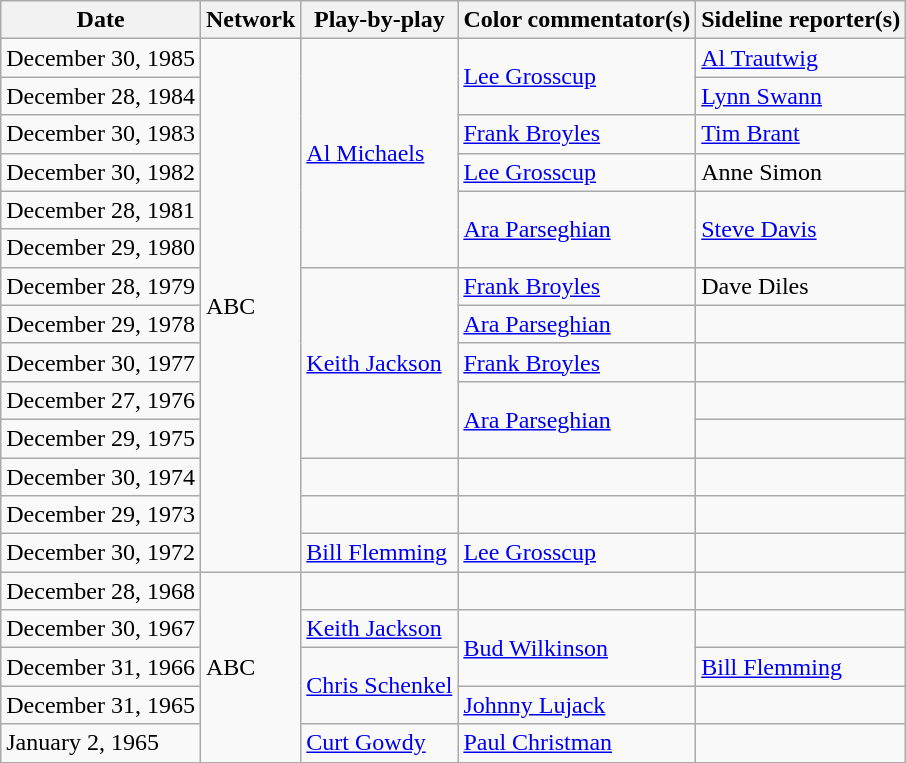<table class="wikitable">
<tr>
<th>Date</th>
<th>Network</th>
<th>Play-by-play</th>
<th>Color commentator(s)</th>
<th>Sideline reporter(s)</th>
</tr>
<tr>
<td>December 30, 1985</td>
<td rowspan=14>ABC</td>
<td rowspan=6><a href='#'>Al Michaels</a></td>
<td rowspan=2><a href='#'>Lee Grosscup</a></td>
<td><a href='#'>Al Trautwig</a></td>
</tr>
<tr>
<td>December 28, 1984</td>
<td><a href='#'>Lynn Swann</a></td>
</tr>
<tr>
<td>December 30, 1983</td>
<td><a href='#'>Frank Broyles</a></td>
<td><a href='#'>Tim Brant</a></td>
</tr>
<tr>
<td>December 30, 1982</td>
<td><a href='#'>Lee Grosscup</a></td>
<td>Anne Simon</td>
</tr>
<tr>
<td>December 28, 1981</td>
<td rowspan=2><a href='#'>Ara Parseghian</a></td>
<td rowspan=2><a href='#'>Steve Davis</a></td>
</tr>
<tr>
<td>December 29, 1980</td>
</tr>
<tr>
<td>December 28, 1979</td>
<td rowspan=5><a href='#'>Keith Jackson</a></td>
<td><a href='#'>Frank Broyles</a></td>
<td>Dave Diles</td>
</tr>
<tr>
<td>December 29, 1978</td>
<td><a href='#'>Ara Parseghian</a></td>
<td></td>
</tr>
<tr>
<td>December 30, 1977</td>
<td><a href='#'>Frank Broyles</a></td>
<td></td>
</tr>
<tr>
<td>December 27, 1976</td>
<td rowspan=2><a href='#'>Ara Parseghian</a></td>
<td></td>
</tr>
<tr>
<td>December 29, 1975</td>
<td></td>
</tr>
<tr>
<td>December 30, 1974</td>
<td></td>
<td></td>
<td></td>
</tr>
<tr>
<td>December 29, 1973</td>
<td></td>
<td></td>
<td></td>
</tr>
<tr>
<td>December 30, 1972</td>
<td><a href='#'>Bill Flemming</a></td>
<td><a href='#'>Lee Grosscup</a></td>
<td></td>
</tr>
<tr>
<td>December 28, 1968</td>
<td rowspan=5>ABC</td>
<td></td>
<td></td>
<td></td>
</tr>
<tr>
<td>December 30, 1967</td>
<td><a href='#'>Keith Jackson</a></td>
<td rowspan=2><a href='#'>Bud Wilkinson</a></td>
<td></td>
</tr>
<tr>
<td>December 31, 1966</td>
<td rowspan=2><a href='#'>Chris Schenkel</a></td>
<td><a href='#'>Bill Flemming</a></td>
</tr>
<tr>
<td>December 31, 1965</td>
<td><a href='#'>Johnny Lujack</a></td>
<td></td>
</tr>
<tr>
<td>January 2, 1965</td>
<td><a href='#'>Curt Gowdy</a></td>
<td><a href='#'>Paul Christman</a></td>
<td></td>
</tr>
</table>
